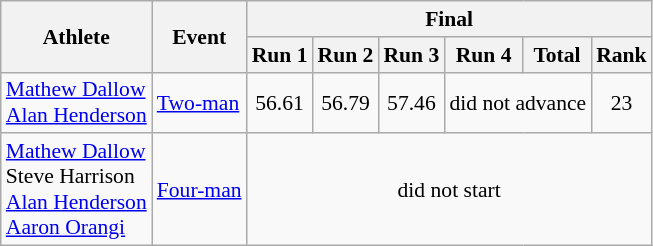<table class="wikitable" style="font-size:90%">
<tr>
<th rowspan="2">Athlete</th>
<th rowspan="2">Event</th>
<th colspan="6">Final</th>
</tr>
<tr>
<th>Run 1</th>
<th>Run 2</th>
<th>Run 3</th>
<th>Run 4</th>
<th>Total</th>
<th>Rank</th>
</tr>
<tr>
<td><a href='#'>Mathew Dallow</a><br><a href='#'>Alan Henderson</a></td>
<td><a href='#'>Two-man</a></td>
<td align="center">56.61</td>
<td align="center">56.79</td>
<td align="center">57.46</td>
<td colspan=2 align="center">did not advance</td>
<td align="center">23</td>
</tr>
<tr>
<td><a href='#'>Mathew Dallow</a><br>Steve Harrison<br><a href='#'>Alan Henderson</a><br><a href='#'>Aaron Orangi</a></td>
<td><a href='#'>Four-man</a></td>
<td colspan=6 align="center">did not start</td>
</tr>
</table>
